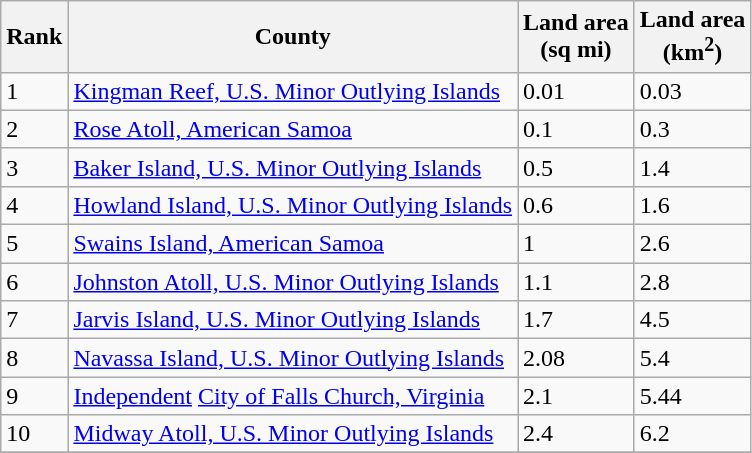<table class="wikitable" style="float:left; margin-right: 1em">
<tr>
<th>Rank</th>
<th>County</th>
<th>Land area<br>(sq mi)</th>
<th>Land area<br>(km<sup>2</sup>)</th>
</tr>
<tr>
<td>1</td>
<td><a href='#'>Kingman Reef, U.S. Minor Outlying Islands</a></td>
<td>0.01</td>
<td>0.03</td>
</tr>
<tr>
<td>2</td>
<td><a href='#'>Rose Atoll, American Samoa</a></td>
<td>0.1</td>
<td>0.3</td>
</tr>
<tr>
<td>3</td>
<td><a href='#'>Baker Island, U.S. Minor Outlying Islands</a></td>
<td>0.5</td>
<td>1.4</td>
</tr>
<tr>
<td>4</td>
<td><a href='#'>Howland Island, U.S. Minor Outlying Islands</a></td>
<td>0.6</td>
<td>1.6</td>
</tr>
<tr>
<td>5</td>
<td><a href='#'>Swains Island, American Samoa</a></td>
<td>1</td>
<td>2.6</td>
</tr>
<tr>
<td>6</td>
<td><a href='#'>Johnston Atoll, U.S. Minor Outlying Islands</a></td>
<td>1.1</td>
<td>2.8</td>
</tr>
<tr>
<td>7</td>
<td><a href='#'>Jarvis Island, U.S. Minor Outlying Islands</a></td>
<td>1.7</td>
<td>4.5</td>
</tr>
<tr>
<td>8</td>
<td><a href='#'>Navassa Island, U.S. Minor Outlying Islands</a></td>
<td>2.08</td>
<td>5.4</td>
</tr>
<tr>
<td>9</td>
<td><a href='#'>Independent</a> <a href='#'>City of Falls Church, Virginia</a></td>
<td>2.1</td>
<td>5.44</td>
</tr>
<tr>
<td>10</td>
<td><a href='#'>Midway Atoll, U.S. Minor Outlying Islands</a></td>
<td>2.4</td>
<td>6.2</td>
</tr>
<tr>
</tr>
</table>
